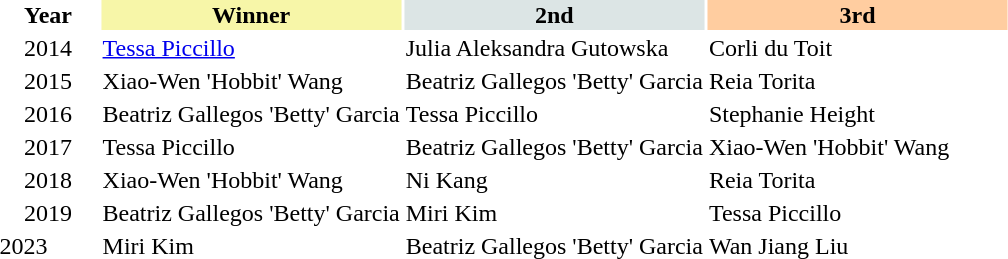<table>
<tr>
<th width=10%>Year</th>
<th style="background-color: #F7F6A8;" width=30%>Winner</th>
<th style="background-color: #DCE5E5;" width=30%>2nd</th>
<th style="background-color: #FFCDA0;" width=30%>3rd</th>
</tr>
<tr>
<td align=center>2014 </td>
<td> <a href='#'>Tessa Piccillo</a></td>
<td> Julia Aleksandra Gutowska</td>
<td> Corli du Toit</td>
</tr>
<tr>
<td align=center>2015 </td>
<td> Xiao-Wen 'Hobbit' Wang</td>
<td> Beatriz Gallegos 'Betty' Garcia</td>
<td> Reia Torita</td>
</tr>
<tr>
<td align=center>2016 </td>
<td> Beatriz Gallegos 'Betty' Garcia</td>
<td> Tessa Piccillo</td>
<td> Stephanie Height</td>
</tr>
<tr>
<td align=center>2017 </td>
<td> Tessa Piccillo</td>
<td> Beatriz Gallegos 'Betty' Garcia</td>
<td> Xiao-Wen 'Hobbit' Wang</td>
</tr>
<tr>
<td align=center>2018 </td>
<td> Xiao-Wen 'Hobbit' Wang</td>
<td> Ni Kang</td>
<td> Reia Torita</td>
</tr>
<tr>
<td align=center>2019</td>
<td> Beatriz Gallegos 'Betty' Garcia</td>
<td> Miri Kim</td>
<td> Tessa Piccillo</td>
</tr>
<tr>
<td>2023</td>
<td> Miri Kim</td>
<td> Beatriz Gallegos 'Betty' Garcia</td>
<td> Wan Jiang Liu</td>
</tr>
</table>
